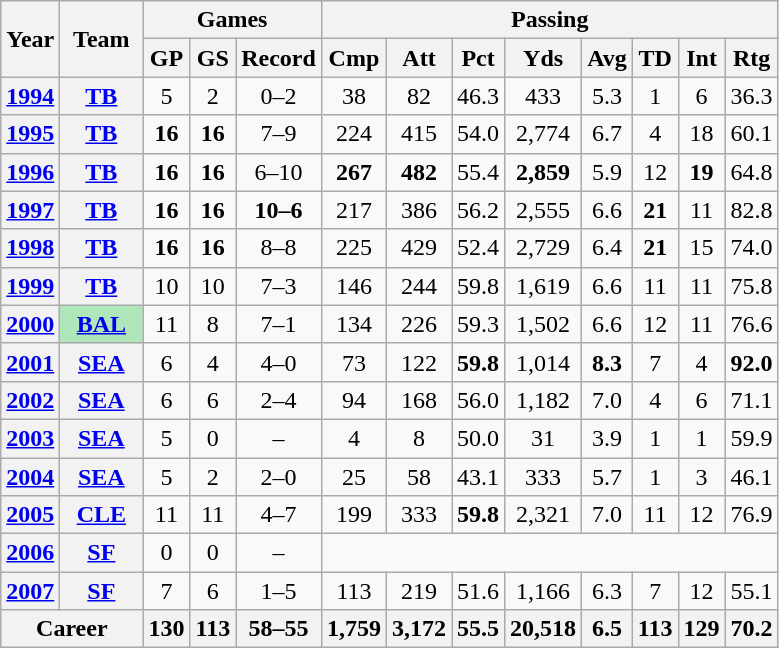<table class="wikitable" style="text-align:center;">
<tr>
<th rowspan="2">Year</th>
<th rowspan="2">Team</th>
<th colspan="3">Games</th>
<th colspan="8">Passing</th>
</tr>
<tr>
<th>GP</th>
<th>GS</th>
<th>Record</th>
<th>Cmp</th>
<th>Att</th>
<th>Pct</th>
<th>Yds</th>
<th>Avg</th>
<th>TD</th>
<th>Int</th>
<th>Rtg</th>
</tr>
<tr>
<th><a href='#'>1994</a></th>
<th><a href='#'>TB</a></th>
<td>5</td>
<td>2</td>
<td>0–2</td>
<td>38</td>
<td>82</td>
<td>46.3</td>
<td>433</td>
<td>5.3</td>
<td>1</td>
<td>6</td>
<td>36.3</td>
</tr>
<tr>
<th><a href='#'>1995</a></th>
<th><a href='#'>TB</a></th>
<td><strong>16</strong></td>
<td><strong>16</strong></td>
<td>7–9</td>
<td>224</td>
<td>415</td>
<td>54.0</td>
<td>2,774</td>
<td>6.7</td>
<td>4</td>
<td>18</td>
<td>60.1</td>
</tr>
<tr>
<th><a href='#'>1996</a></th>
<th><a href='#'>TB</a></th>
<td><strong>16</strong></td>
<td><strong>16</strong></td>
<td>6–10</td>
<td><strong>267</strong></td>
<td><strong>482</strong></td>
<td>55.4</td>
<td><strong>2,859</strong></td>
<td>5.9</td>
<td>12</td>
<td><strong>19</strong></td>
<td>64.8</td>
</tr>
<tr>
<th><a href='#'>1997</a></th>
<th><a href='#'>TB</a></th>
<td><strong>16</strong></td>
<td><strong>16</strong></td>
<td><strong>10–6</strong></td>
<td>217</td>
<td>386</td>
<td>56.2</td>
<td>2,555</td>
<td>6.6</td>
<td><strong>21</strong></td>
<td>11</td>
<td>82.8</td>
</tr>
<tr>
<th><a href='#'>1998</a></th>
<th><a href='#'>TB</a></th>
<td><strong>16</strong></td>
<td><strong>16</strong></td>
<td>8–8</td>
<td>225</td>
<td>429</td>
<td>52.4</td>
<td>2,729</td>
<td>6.4</td>
<td><strong>21</strong></td>
<td>15</td>
<td>74.0</td>
</tr>
<tr>
<th><a href='#'>1999</a></th>
<th><a href='#'>TB</a></th>
<td>10</td>
<td>10</td>
<td>7–3</td>
<td>146</td>
<td>244</td>
<td>59.8</td>
<td>1,619</td>
<td>6.6</td>
<td>11</td>
<td>11</td>
<td>75.8</td>
</tr>
<tr>
<th><a href='#'>2000</a></th>
<th style="background:#afe6ba; width:3em;"><a href='#'>BAL</a></th>
<td>11</td>
<td>8</td>
<td>7–1</td>
<td>134</td>
<td>226</td>
<td>59.3</td>
<td>1,502</td>
<td>6.6</td>
<td>12</td>
<td>11</td>
<td>76.6</td>
</tr>
<tr>
<th><a href='#'>2001</a></th>
<th><a href='#'>SEA</a></th>
<td>6</td>
<td>4</td>
<td>4–0</td>
<td>73</td>
<td>122</td>
<td><strong>59.8</strong></td>
<td>1,014</td>
<td><strong>8.3</strong></td>
<td>7</td>
<td>4</td>
<td><strong>92.0</strong></td>
</tr>
<tr>
<th><a href='#'>2002</a></th>
<th><a href='#'>SEA</a></th>
<td>6</td>
<td>6</td>
<td>2–4</td>
<td>94</td>
<td>168</td>
<td>56.0</td>
<td>1,182</td>
<td>7.0</td>
<td>4</td>
<td>6</td>
<td>71.1</td>
</tr>
<tr>
<th><a href='#'>2003</a></th>
<th><a href='#'>SEA</a></th>
<td>5</td>
<td>0</td>
<td>–</td>
<td>4</td>
<td>8</td>
<td>50.0</td>
<td>31</td>
<td>3.9</td>
<td>1</td>
<td>1</td>
<td>59.9</td>
</tr>
<tr>
<th><a href='#'>2004</a></th>
<th><a href='#'>SEA</a></th>
<td>5</td>
<td>2</td>
<td>2–0</td>
<td>25</td>
<td>58</td>
<td>43.1</td>
<td>333</td>
<td>5.7</td>
<td>1</td>
<td>3</td>
<td>46.1</td>
</tr>
<tr>
<th><a href='#'>2005</a></th>
<th><a href='#'>CLE</a></th>
<td>11</td>
<td>11</td>
<td>4–7</td>
<td>199</td>
<td>333</td>
<td><strong>59.8</strong></td>
<td>2,321</td>
<td>7.0</td>
<td>11</td>
<td>12</td>
<td>76.9</td>
</tr>
<tr>
<th><a href='#'>2006</a></th>
<th><a href='#'>SF</a></th>
<td>0</td>
<td>0</td>
<td>–</td>
<td colspan="8"></td>
</tr>
<tr>
<th><a href='#'>2007</a></th>
<th><a href='#'>SF</a></th>
<td>7</td>
<td>6</td>
<td>1–5</td>
<td>113</td>
<td>219</td>
<td>51.6</td>
<td>1,166</td>
<td>6.3</td>
<td>7</td>
<td>12</td>
<td>55.1</td>
</tr>
<tr>
<th colspan="2">Career</th>
<th>130</th>
<th>113</th>
<th>58–55</th>
<th>1,759</th>
<th>3,172</th>
<th>55.5</th>
<th>20,518</th>
<th>6.5</th>
<th>113</th>
<th>129</th>
<th>70.2</th>
</tr>
</table>
